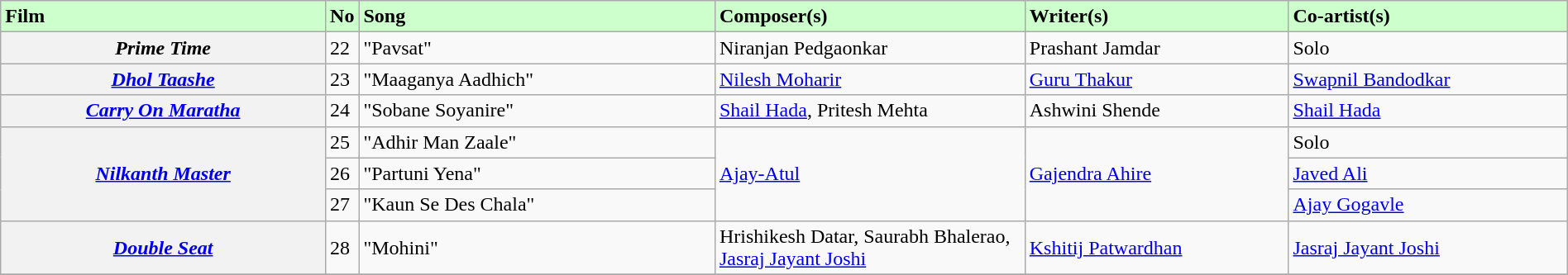<table class="wikitable plainrowheaders" width="100%" textcolor:#000;">
<tr style="background:#cfc; text-align:"center;">
<td scope="col" width=21%><strong>Film</strong></td>
<td><strong>No</strong></td>
<td scope="col" width=23%><strong>Song</strong></td>
<td scope="col" width=20%><strong>Composer(s)</strong></td>
<td scope="col" width=17%><strong>Writer(s)</strong></td>
<td scope="col" width=18%><strong>Co-artist(s)</strong></td>
</tr>
<tr>
<th><em>Prime Time</em></th>
<td>22</td>
<td>"Pavsat"</td>
<td>Niranjan Pedgaonkar</td>
<td>Prashant Jamdar</td>
<td>Solo</td>
</tr>
<tr>
<th><em><a href='#'>Dhol Taashe</a></em></th>
<td>23</td>
<td>"Maaganya Aadhich"</td>
<td><a href='#'>Nilesh Moharir</a></td>
<td><a href='#'>Guru Thakur</a></td>
<td><a href='#'>Swapnil Bandodkar</a></td>
</tr>
<tr>
<th><em><a href='#'>Carry On Maratha</a></em></th>
<td>24</td>
<td>"Sobane Soyanire"</td>
<td><a href='#'>Shail Hada</a>, Pritesh Mehta</td>
<td>Ashwini Shende</td>
<td><a href='#'>Shail Hada</a></td>
</tr>
<tr>
<th rowspan="3"><em><a href='#'>Nilkanth Master</a></em></th>
<td>25</td>
<td>"Adhir Man Zaale"</td>
<td rowspan="3"><a href='#'>Ajay-Atul</a></td>
<td rowspan="3"><a href='#'>Gajendra Ahire</a></td>
<td>Solo</td>
</tr>
<tr>
<td>26</td>
<td>"Partuni Yena"</td>
<td><a href='#'>Javed Ali</a></td>
</tr>
<tr>
<td>27</td>
<td>"Kaun Se Des Chala"</td>
<td><a href='#'>Ajay Gogavle</a></td>
</tr>
<tr>
<th><em><a href='#'>Double Seat</a></em></th>
<td>28</td>
<td>"Mohini"</td>
<td>Hrishikesh Datar, Saurabh Bhalerao, <a href='#'>Jasraj Jayant Joshi</a></td>
<td><a href='#'>Kshitij Patwardhan</a></td>
<td><a href='#'>Jasraj Jayant Joshi</a></td>
</tr>
<tr>
</tr>
</table>
